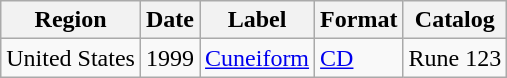<table class="wikitable">
<tr>
<th>Region</th>
<th>Date</th>
<th>Label</th>
<th>Format</th>
<th>Catalog</th>
</tr>
<tr>
<td>United States</td>
<td>1999</td>
<td><a href='#'>Cuneiform</a></td>
<td><a href='#'>CD</a></td>
<td>Rune 123</td>
</tr>
</table>
